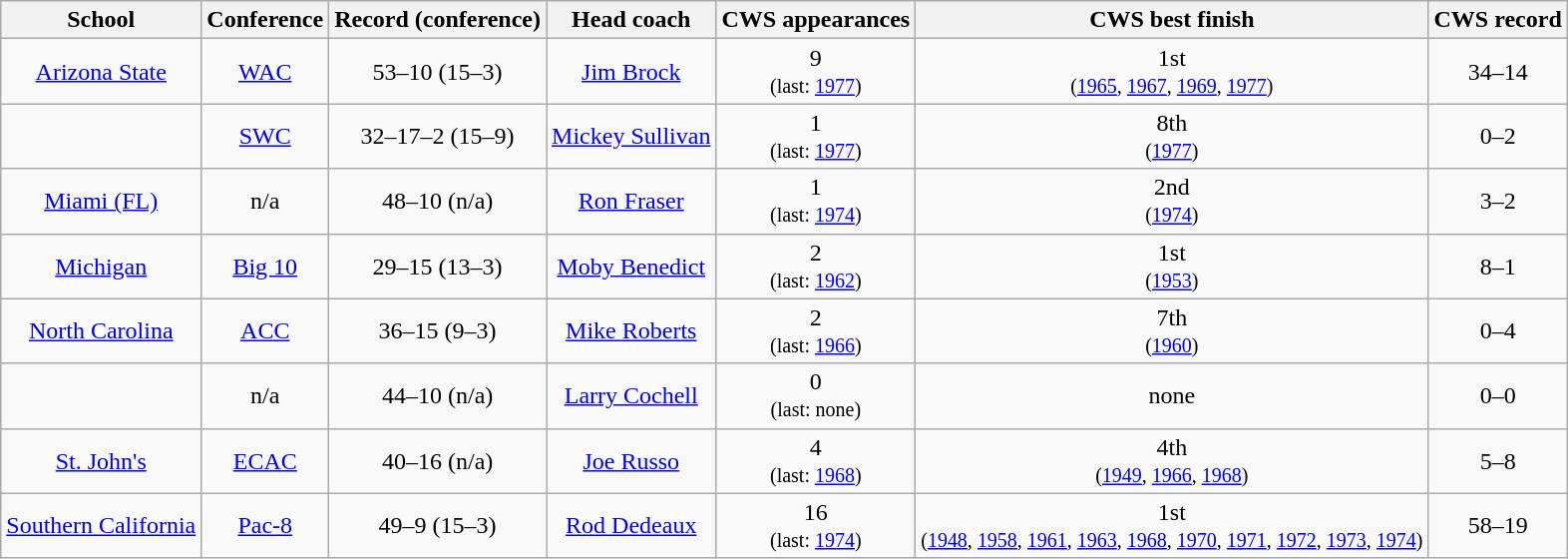<table class="wikitable">
<tr>
<th>School</th>
<th>Conference</th>
<th>Record (conference)</th>
<th>Head coach</th>
<th>CWS appearances</th>
<th>CWS best finish</th>
<th>CWS record</th>
</tr>
<tr align=center>
<td><a href='#'>Arizona State</a></td>
<td><a href='#'>WAC</a></td>
<td>53–10 (15–3)</td>
<td><a href='#'>Jim Brock</a></td>
<td>9<br><small>(last: <a href='#'>1977</a>)</small></td>
<td>1st<br><small>(<a href='#'>1965</a>, <a href='#'>1967</a>, <a href='#'>1969</a>, <a href='#'>1977</a>)</small></td>
<td>34–14</td>
</tr>
<tr align=center>
<td></td>
<td><a href='#'>SWC</a></td>
<td>32–17–2 (15–9)</td>
<td><a href='#'>Mickey Sullivan</a></td>
<td>1<br><small>(last: <a href='#'>1977</a>)</small></td>
<td>8th<br><small>(<a href='#'>1977</a>)</small></td>
<td>0–2</td>
</tr>
<tr align=center>
<td><a href='#'>Miami (FL)</a></td>
<td>n/a</td>
<td>48–10 (n/a)</td>
<td><a href='#'>Ron Fraser</a></td>
<td>1<br><small>(last: <a href='#'>1974</a>)</small></td>
<td>2nd<br><small>(<a href='#'>1974</a>)</small></td>
<td>3–2</td>
</tr>
<tr align=center>
<td><a href='#'>Michigan</a></td>
<td><a href='#'>Big 10</a></td>
<td>29–15 (13–3)</td>
<td><a href='#'>Moby Benedict</a></td>
<td>2<br><small>(last: <a href='#'>1962</a>)</small></td>
<td>1st<br><small>(<a href='#'>1953</a>)</small></td>
<td>8–1</td>
</tr>
<tr align=center>
<td><a href='#'>North Carolina</a></td>
<td><a href='#'>ACC</a></td>
<td>36–15 (9–3)</td>
<td><a href='#'>Mike Roberts</a></td>
<td>2<br><small>(last: <a href='#'>1966</a>)</small></td>
<td>7th<br><small>(<a href='#'>1960</a>)</small></td>
<td>0–4</td>
</tr>
<tr align=center>
<td></td>
<td>n/a</td>
<td>44–10 (n/a)</td>
<td><a href='#'>Larry Cochell</a></td>
<td>0<br><small>(last: none)</small></td>
<td>none</td>
<td>0–0</td>
</tr>
<tr align=center>
<td><a href='#'>St. John's</a></td>
<td><a href='#'>ECAC</a></td>
<td>40–16 (n/a)</td>
<td><a href='#'>Joe Russo</a></td>
<td>4<br><small>(last: <a href='#'>1968</a>)</small></td>
<td>4th<br><small>(<a href='#'>1949</a>, <a href='#'>1966</a>, <a href='#'>1968</a>)</small></td>
<td>5–8</td>
</tr>
<tr align=center>
<td><a href='#'>Southern California</a></td>
<td><a href='#'>Pac-8</a></td>
<td>49–9 (15–3)</td>
<td><a href='#'>Rod Dedeaux</a></td>
<td>16<br><small>(last: <a href='#'>1974</a>)</small></td>
<td>1st<br><small>(<a href='#'>1948</a>, <a href='#'>1958</a>, <a href='#'>1961</a>, <a href='#'>1963</a>, <a href='#'>1968</a>, <a href='#'>1970</a>, <a href='#'>1971</a>, <a href='#'>1972</a>, <a href='#'>1973</a>, <a href='#'>1974</a>)</small></td>
<td>58–19</td>
</tr>
</table>
